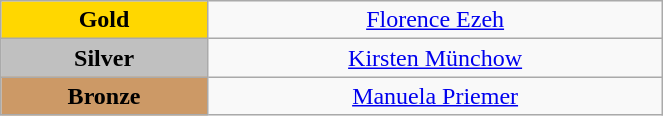<table class="wikitable" style="text-align:center; " width="35%">
<tr>
<td bgcolor="gold"><strong>Gold</strong></td>
<td><a href='#'>Florence Ezeh</a><br>  <small><em></em></small></td>
</tr>
<tr>
<td bgcolor="silver"><strong>Silver</strong></td>
<td><a href='#'>Kirsten Münchow</a><br>  <small><em></em></small></td>
</tr>
<tr>
<td bgcolor="CC9966"><strong>Bronze</strong></td>
<td><a href='#'>Manuela Priemer</a><br>  <small><em></em></small></td>
</tr>
</table>
